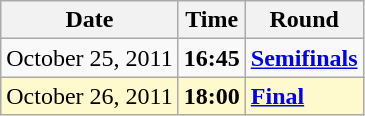<table class="wikitable">
<tr>
<th>Date</th>
<th>Time</th>
<th>Round</th>
</tr>
<tr>
<td>October 25, 2011</td>
<td><strong>16:45</strong></td>
<td><strong><a href='#'>Semifinals</a></strong></td>
</tr>
<tr style=background:lemonchiffon>
<td>October 26, 2011</td>
<td><strong>18:00</strong></td>
<td><strong><a href='#'>Final</a></strong></td>
</tr>
</table>
